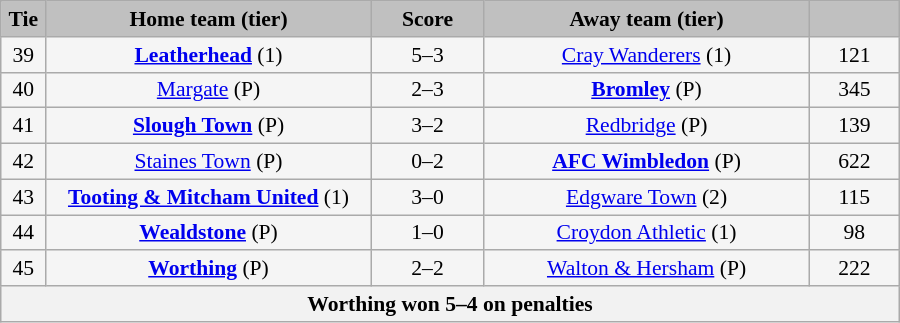<table class="wikitable" style="width: 600px; background:WhiteSmoke; text-align:center; font-size:90%">
<tr>
<td scope="col" style="width:  5.00%; background:silver;"><strong>Tie</strong></td>
<td scope="col" style="width: 36.25%; background:silver;"><strong>Home team (tier)</strong></td>
<td scope="col" style="width: 12.50%; background:silver;"><strong>Score</strong></td>
<td scope="col" style="width: 36.25%; background:silver;"><strong>Away team (tier)</strong></td>
<td scope="col" style="width: 10.00%; background:silver;"><strong></strong></td>
</tr>
<tr>
<td>39</td>
<td><strong><a href='#'>Leatherhead</a></strong> (1)</td>
<td>5–3 </td>
<td><a href='#'>Cray Wanderers</a> (1)</td>
<td>121</td>
</tr>
<tr>
<td>40</td>
<td><a href='#'>Margate</a> (P)</td>
<td>2–3 </td>
<td><strong><a href='#'>Bromley</a></strong> (P)</td>
<td>345</td>
</tr>
<tr>
<td>41</td>
<td><strong><a href='#'>Slough Town</a></strong> (P)</td>
<td>3–2</td>
<td><a href='#'>Redbridge</a> (P)</td>
<td>139</td>
</tr>
<tr>
<td>42</td>
<td><a href='#'>Staines Town</a> (P)</td>
<td>0–2</td>
<td><strong><a href='#'>AFC Wimbledon</a></strong> (P)</td>
<td>622</td>
</tr>
<tr>
<td>43</td>
<td><strong><a href='#'>Tooting & Mitcham United</a></strong> (1)</td>
<td>3–0</td>
<td><a href='#'>Edgware Town</a> (2)</td>
<td>115</td>
</tr>
<tr>
<td>44</td>
<td><strong><a href='#'>Wealdstone</a></strong> (P)</td>
<td>1–0</td>
<td><a href='#'>Croydon Athletic</a> (1)</td>
<td>98</td>
</tr>
<tr>
<td>45</td>
<td><strong><a href='#'>Worthing</a></strong> (P)</td>
<td>2–2</td>
<td><a href='#'>Walton & Hersham</a> (P)</td>
<td>222</td>
</tr>
<tr>
<th colspan=5>Worthing won 5–4 on penalties</th>
</tr>
</table>
